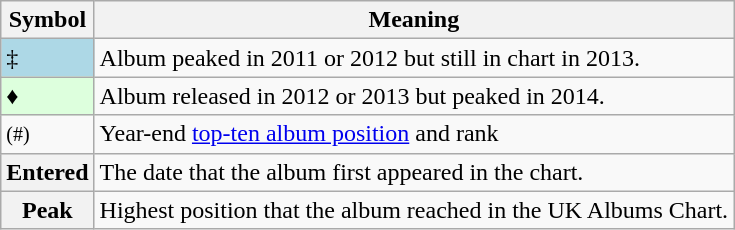<table Class="wikitable">
<tr>
<th>Symbol</th>
<th>Meaning</th>
</tr>
<tr>
<td bgcolor=lightblue>‡</td>
<td>Album peaked in 2011 or 2012 but still in chart in 2013.</td>
</tr>
<tr>
<td bgcolor=#DDFFDD>♦</td>
<td>Album released in 2012 or 2013 but peaked in 2014.</td>
</tr>
<tr>
<td><small>(#)</small></td>
<td>Year-end <a href='#'>top-ten album position</a> and rank</td>
</tr>
<tr>
<th>Entered</th>
<td>The date that the album first appeared in the chart.</td>
</tr>
<tr>
<th>Peak</th>
<td>Highest position that the album reached in the UK Albums Chart.</td>
</tr>
</table>
